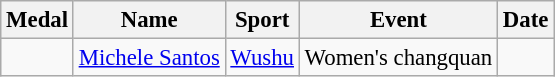<table class="wikitable sortable" style="font-size: 95%;">
<tr>
<th>Medal</th>
<th>Name</th>
<th>Sport</th>
<th>Event</th>
<th>Date</th>
</tr>
<tr>
<td></td>
<td><a href='#'>Michele Santos</a></td>
<td><a href='#'>Wushu</a></td>
<td>Women's changquan</td>
<td></td>
</tr>
</table>
